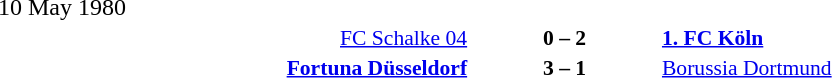<table width=100% cellspacing=1>
<tr>
<th width=25%></th>
<th width=10%></th>
<th width=25%></th>
<th></th>
</tr>
<tr>
<td>10 May 1980</td>
</tr>
<tr style=font-size:90%>
<td align=right><a href='#'>FC Schalke 04</a></td>
<td align=center><strong>0 – 2</strong></td>
<td><strong><a href='#'>1. FC Köln</a></strong></td>
</tr>
<tr style=font-size:90%>
<td align=right><strong><a href='#'>Fortuna Düsseldorf</a></strong></td>
<td align=center><strong>3 – 1</strong></td>
<td><a href='#'>Borussia Dortmund</a></td>
</tr>
</table>
